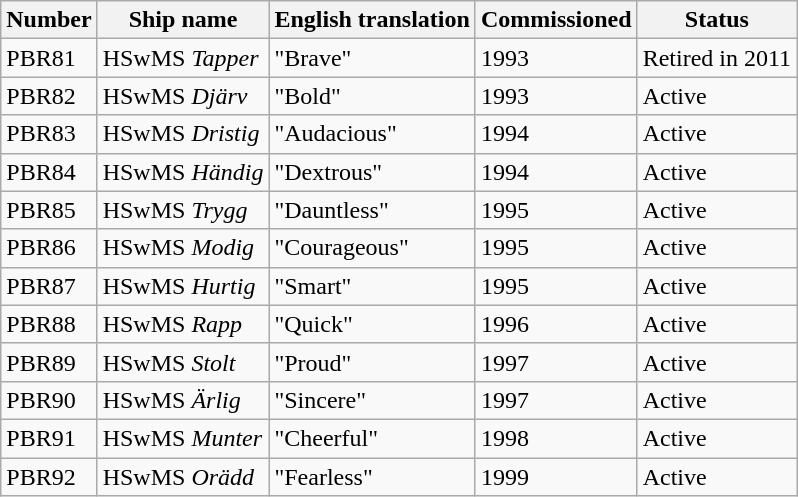<table class="wikitable">
<tr>
<th>Number</th>
<th>Ship name</th>
<th>English translation</th>
<th>Commissioned</th>
<th>Status</th>
</tr>
<tr>
<td>PBR81</td>
<td>HSwMS <em>Tapper</em></td>
<td>"Brave"</td>
<td>1993</td>
<td>Retired in 2011</td>
</tr>
<tr>
<td>PBR82</td>
<td>HSwMS <em>Djärv</em></td>
<td>"Bold"</td>
<td>1993</td>
<td>Active</td>
</tr>
<tr>
<td>PBR83</td>
<td>HSwMS <em>Dristig</em></td>
<td>"Audacious"</td>
<td>1994</td>
<td>Active</td>
</tr>
<tr>
<td>PBR84</td>
<td>HSwMS <em>Händig</em></td>
<td>"Dextrous"</td>
<td>1994</td>
<td>Active</td>
</tr>
<tr>
<td>PBR85</td>
<td>HSwMS <em>Trygg</em></td>
<td>"Dauntless"</td>
<td>1995</td>
<td>Active</td>
</tr>
<tr>
<td>PBR86</td>
<td>HSwMS <em>Modig</em></td>
<td>"Courageous"</td>
<td>1995</td>
<td>Active</td>
</tr>
<tr>
<td>PBR87</td>
<td>HSwMS <em>Hurtig</em></td>
<td>"Smart"</td>
<td>1995</td>
<td>Active</td>
</tr>
<tr>
<td>PBR88</td>
<td>HSwMS <em>Rapp</em></td>
<td>"Quick"</td>
<td>1996</td>
<td>Active</td>
</tr>
<tr>
<td>PBR89</td>
<td>HSwMS <em>Stolt</em></td>
<td>"Proud"</td>
<td>1997</td>
<td>Active</td>
</tr>
<tr>
<td>PBR90</td>
<td>HSwMS <em>Ärlig</em></td>
<td>"Sincere"</td>
<td>1997</td>
<td>Active</td>
</tr>
<tr>
<td>PBR91</td>
<td>HSwMS <em>Munter</em></td>
<td>"Cheerful"</td>
<td>1998</td>
<td>Active</td>
</tr>
<tr>
<td>PBR92</td>
<td>HSwMS <em>Orädd</em></td>
<td>"Fearless"</td>
<td>1999</td>
<td>Active</td>
</tr>
</table>
